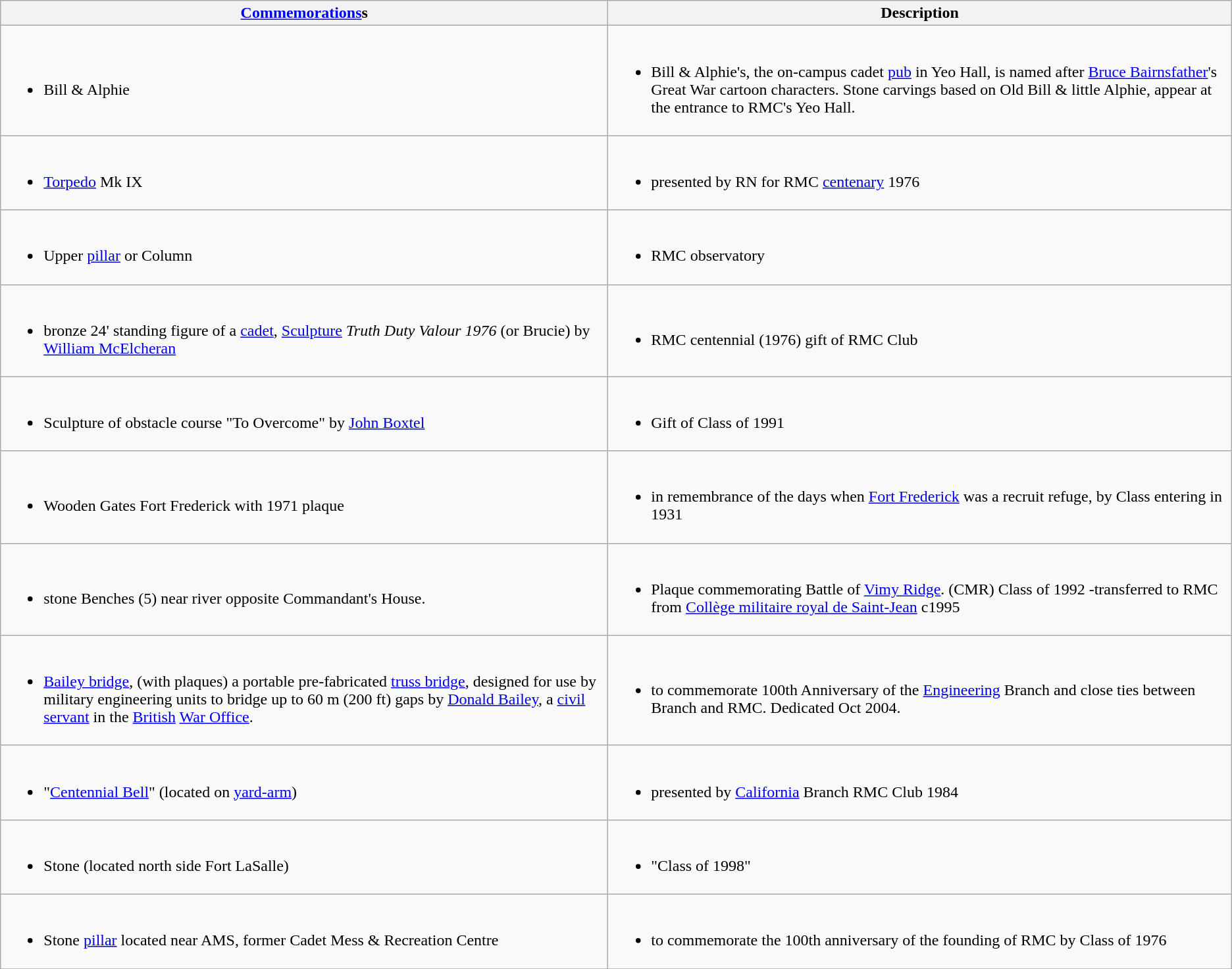<table class="wikitable">
<tr>
<th><a href='#'>Commemorations</a>s</th>
<th>Description</th>
</tr>
<tr>
<td><br><ul><li>Bill & Alphie</li></ul></td>
<td><br><ul><li>Bill & Alphie's, the on-campus cadet <a href='#'>pub</a> in Yeo Hall, is named after <a href='#'>Bruce Bairnsfather</a>'s Great War cartoon characters. Stone carvings based on Old Bill & little Alphie, appear at the entrance to RMC's Yeo Hall.</li></ul></td>
</tr>
<tr>
<td><br><ul><li><a href='#'>Torpedo</a> Mk IX</li></ul></td>
<td><br><ul><li>presented by RN for RMC <a href='#'>centenary</a> 1976</li></ul></td>
</tr>
<tr>
<td><br><ul><li>Upper <a href='#'>pillar</a> or Column</li></ul></td>
<td><br><ul><li>RMC observatory</li></ul></td>
</tr>
<tr>
<td><br><ul><li>bronze 24' standing figure of a <a href='#'>cadet</a>, <a href='#'>Sculpture</a> <em>Truth Duty Valour 1976</em> (or Brucie) by <a href='#'>William McElcheran</a></li></ul></td>
<td><br><ul><li>RMC centennial (1976) gift of RMC Club</li></ul></td>
</tr>
<tr>
<td><br><ul><li>Sculpture of obstacle course "To Overcome" by <a href='#'>John Boxtel</a></li></ul></td>
<td><br><ul><li>Gift of Class of 1991</li></ul></td>
</tr>
<tr>
<td><br><ul><li>Wooden Gates Fort Frederick with 1971 plaque</li></ul></td>
<td><br><ul><li>in remembrance of the days when <a href='#'>Fort Frederick</a> was a recruit refuge, by Class entering in 1931</li></ul></td>
</tr>
<tr>
<td><br><ul><li>stone Benches (5) near river opposite Commandant's House.</li></ul></td>
<td><br><ul><li>Plaque commemorating Battle of <a href='#'>Vimy Ridge</a>. (CMR) Class of 1992 -transferred to RMC from <a href='#'>Collège militaire royal de Saint-Jean</a> c1995</li></ul></td>
</tr>
<tr>
<td><br><ul><li><a href='#'>Bailey bridge</a>, (with plaques) a portable pre-fabricated <a href='#'>truss bridge</a>, designed for use by military engineering units to bridge up to 60 m (200 ft) gaps by <a href='#'>Donald Bailey</a>, a <a href='#'>civil servant</a> in the <a href='#'>British</a> <a href='#'>War Office</a>.</li></ul></td>
<td><br><ul><li>to commemorate 100th Anniversary of the <a href='#'>Engineering</a> Branch and close ties between Branch and RMC. Dedicated Oct 2004.</li></ul></td>
</tr>
<tr>
<td><br><ul><li>"<a href='#'>Centennial Bell</a>" (located on <a href='#'>yard-arm</a>)</li></ul></td>
<td><br><ul><li>presented by <a href='#'>California</a> Branch RMC Club 1984</li></ul></td>
</tr>
<tr>
<td><br><ul><li>Stone (located north side Fort LaSalle)</li></ul></td>
<td><br><ul><li>"Class of 1998"</li></ul></td>
</tr>
<tr>
<td><br><ul><li>Stone <a href='#'>pillar</a> located near AMS, former Cadet Mess & Recreation Centre</li></ul></td>
<td><br><ul><li>to commemorate the 100th anniversary of the founding of RMC by Class of 1976</li></ul></td>
</tr>
<tr>
</tr>
</table>
